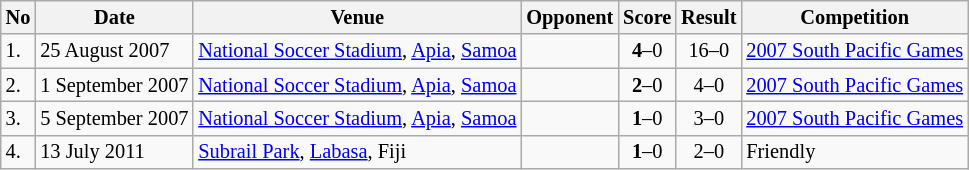<table class="wikitable" style="font-size:85%;">
<tr>
<th>No</th>
<th>Date</th>
<th>Venue</th>
<th>Opponent</th>
<th>Score</th>
<th>Result</th>
<th>Competition</th>
</tr>
<tr>
<td>1.</td>
<td>25 August 2007</td>
<td><a href='#'>National Soccer Stadium</a>, <a href='#'>Apia</a>, <a href='#'>Samoa</a></td>
<td></td>
<td align=center><strong>4</strong>–0</td>
<td style="text-align:center">16–0</td>
<td><a href='#'>2007 South Pacific Games</a></td>
</tr>
<tr>
<td>2.</td>
<td>1 September 2007</td>
<td><a href='#'>National Soccer Stadium</a>, <a href='#'>Apia</a>, <a href='#'>Samoa</a></td>
<td></td>
<td align=center><strong>2</strong>–0</td>
<td align=center>4–0</td>
<td><a href='#'>2007 South Pacific Games</a></td>
</tr>
<tr>
<td>3.</td>
<td>5 September 2007</td>
<td><a href='#'>National Soccer Stadium</a>, <a href='#'>Apia</a>, <a href='#'>Samoa</a></td>
<td></td>
<td align=center><strong>1</strong>–0</td>
<td align=center>3–0</td>
<td><a href='#'>2007 South Pacific Games</a></td>
</tr>
<tr>
<td>4.</td>
<td>13 July 2011</td>
<td><a href='#'>Subrail Park</a>, <a href='#'>Labasa</a>, Fiji</td>
<td></td>
<td align=center><strong>1</strong>–0</td>
<td align=center>2–0</td>
<td>Friendly</td>
</tr>
</table>
